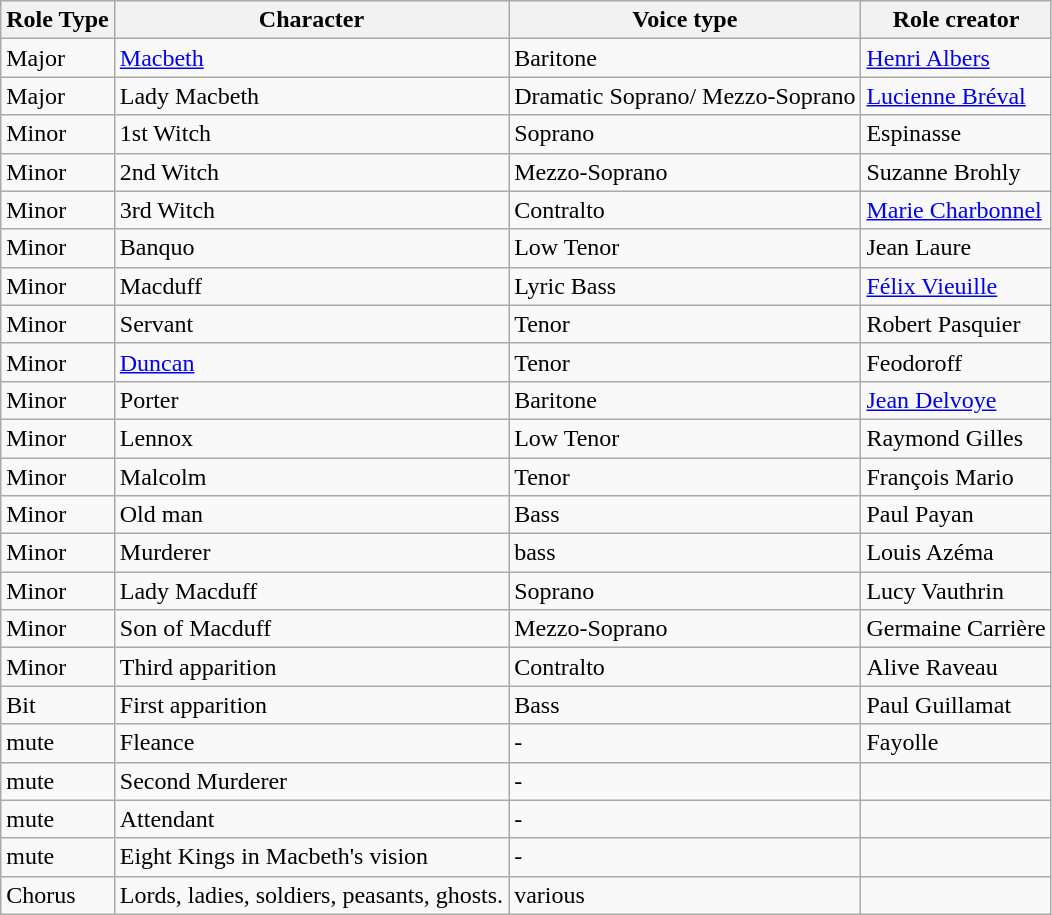<table class="wikitable">
<tr>
<th>Role Type</th>
<th>Character</th>
<th>Voice type</th>
<th>Role creator</th>
</tr>
<tr>
<td>Major</td>
<td><a href='#'>Macbeth</a></td>
<td>Baritone</td>
<td><a href='#'>Henri Albers</a></td>
</tr>
<tr>
<td>Major</td>
<td>Lady Macbeth</td>
<td>Dramatic Soprano/ Mezzo-Soprano</td>
<td><a href='#'>Lucienne Bréval</a></td>
</tr>
<tr>
<td>Minor</td>
<td>1st Witch</td>
<td>Soprano</td>
<td>Espinasse</td>
</tr>
<tr>
<td>Minor</td>
<td>2nd Witch</td>
<td>Mezzo-Soprano</td>
<td>Suzanne Brohly</td>
</tr>
<tr>
<td>Minor</td>
<td>3rd Witch</td>
<td>Contralto</td>
<td><a href='#'>Marie Charbonnel</a></td>
</tr>
<tr>
<td>Minor</td>
<td>Banquo</td>
<td>Low Tenor</td>
<td>Jean Laure</td>
</tr>
<tr>
<td>Minor</td>
<td>Macduff</td>
<td>Lyric Bass</td>
<td><a href='#'>Félix Vieuille</a></td>
</tr>
<tr>
<td>Minor</td>
<td>Servant</td>
<td>Tenor</td>
<td>Robert Pasquier</td>
</tr>
<tr>
<td>Minor</td>
<td><a href='#'>Duncan</a></td>
<td>Tenor</td>
<td>Feodoroff</td>
</tr>
<tr>
<td>Minor</td>
<td>Porter</td>
<td>Baritone</td>
<td><a href='#'>Jean Delvoye</a></td>
</tr>
<tr>
<td>Minor</td>
<td>Lennox</td>
<td>Low Tenor</td>
<td>Raymond Gilles</td>
</tr>
<tr>
<td>Minor</td>
<td>Malcolm</td>
<td>Tenor</td>
<td>François Mario</td>
</tr>
<tr>
<td>Minor</td>
<td>Old man</td>
<td>Bass</td>
<td>Paul Payan</td>
</tr>
<tr>
<td>Minor</td>
<td>Murderer</td>
<td>bass</td>
<td>Louis Azéma</td>
</tr>
<tr>
<td>Minor</td>
<td>Lady Macduff</td>
<td>Soprano</td>
<td>Lucy Vauthrin</td>
</tr>
<tr>
<td>Minor</td>
<td>Son of Macduff</td>
<td>Mezzo-Soprano</td>
<td>Germaine Carrière</td>
</tr>
<tr>
<td>Minor</td>
<td>Third apparition</td>
<td>Contralto</td>
<td>Alive Raveau</td>
</tr>
<tr>
<td>Bit</td>
<td>First apparition</td>
<td>Bass</td>
<td>Paul Guillamat</td>
</tr>
<tr>
<td>mute</td>
<td>Fleance</td>
<td>-</td>
<td>Fayolle</td>
</tr>
<tr>
<td>mute</td>
<td>Second Murderer</td>
<td>-</td>
<td></td>
</tr>
<tr>
<td>mute</td>
<td>Attendant</td>
<td>-</td>
<td></td>
</tr>
<tr>
<td>mute</td>
<td>Eight Kings in Macbeth's vision</td>
<td>-</td>
<td></td>
</tr>
<tr>
<td>Chorus</td>
<td>Lords, ladies, soldiers, peasants, ghosts.</td>
<td>various</td>
<td></td>
</tr>
</table>
